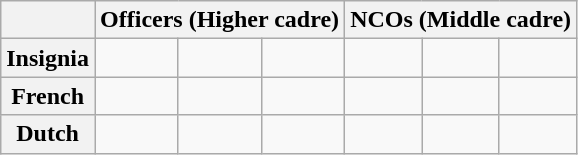<table class="wikitable">
<tr>
<th></th>
<th colspan="3">Officers (Higher cadre)</th>
<th colspan="3">NCOs (Middle cadre)</th>
</tr>
<tr style="text-align:center;">
<th>Insignia</th>
<td></td>
<td></td>
<td></td>
<td></td>
<td></td>
<td></td>
</tr>
<tr style="text-align:center;">
<th>French</th>
<td></td>
<td></td>
<td></td>
<td></td>
<td></td>
<td></td>
</tr>
<tr style="text-align:center;">
<th>Dutch</th>
<td></td>
<td></td>
<td></td>
<td></td>
<td></td>
<td></td>
</tr>
</table>
